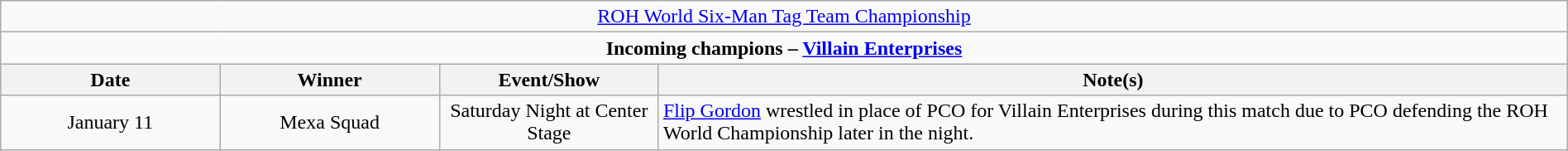<table class="wikitable" style="text-align:center; width:100%;">
<tr>
<td colspan="4" style="text-align: center;"><a href='#'>ROH World Six-Man Tag Team Championship</a></td>
</tr>
<tr>
<td colspan="4" style="text-align: center;"><strong>Incoming champions – <a href='#'>Villain Enterprises</a> </strong></td>
</tr>
<tr>
<th width=14%>Date</th>
<th width=14%>Winner</th>
<th width=14%>Event/Show</th>
<th width=58%>Note(s)</th>
</tr>
<tr>
<td>January 11</td>
<td>Mexa Squad<br></td>
<td>Saturday Night at Center Stage</td>
<td style="text-align: left;"><a href='#'>Flip Gordon</a> wrestled in place of PCO for Villain Enterprises during this match due to PCO defending the ROH World Championship later in the night.</td>
</tr>
</table>
